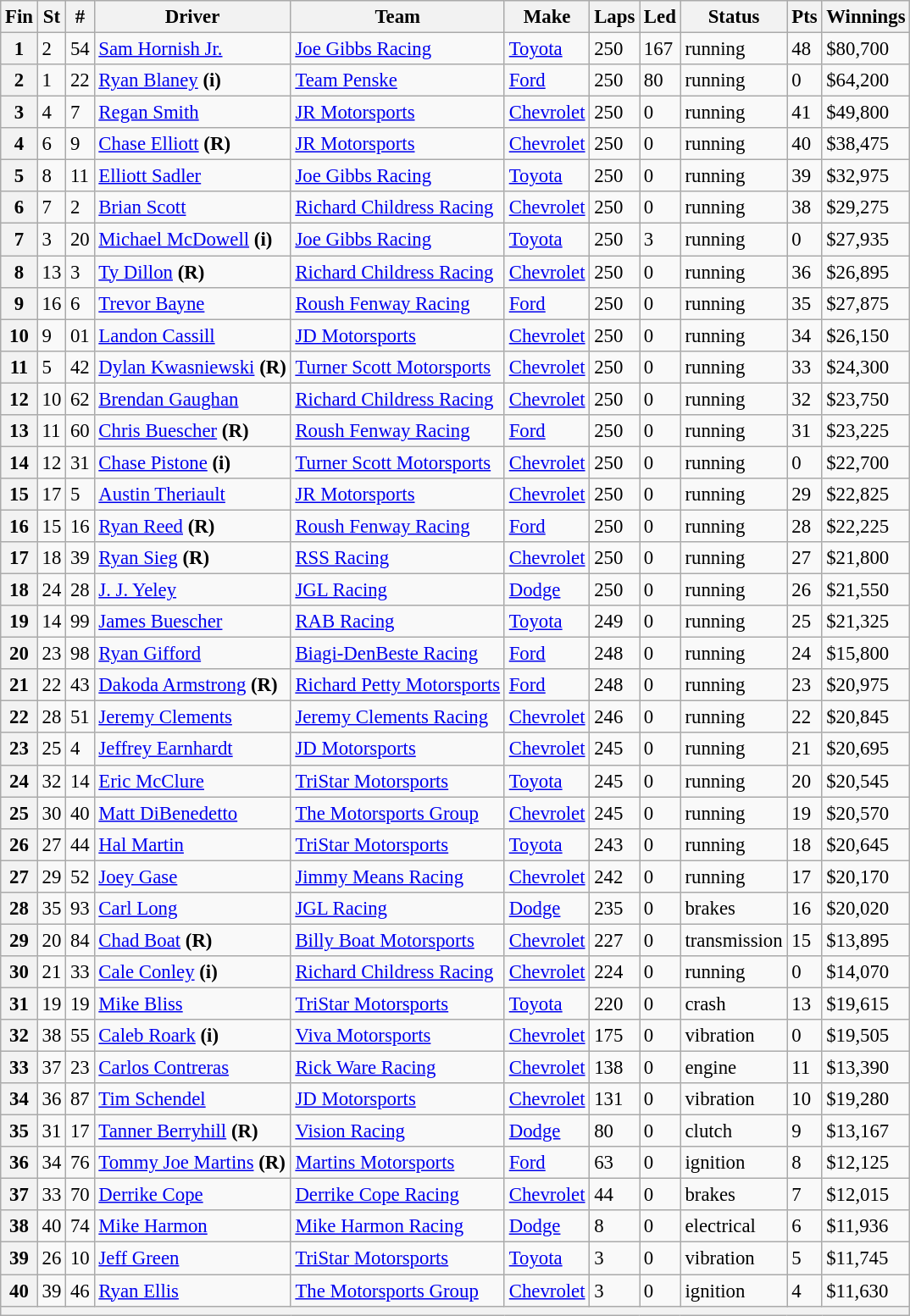<table class="wikitable" style="font-size:95%">
<tr>
<th>Fin</th>
<th>St</th>
<th>#</th>
<th>Driver</th>
<th>Team</th>
<th>Make</th>
<th>Laps</th>
<th>Led</th>
<th>Status</th>
<th>Pts</th>
<th>Winnings</th>
</tr>
<tr>
<th>1</th>
<td>2</td>
<td>54</td>
<td><a href='#'>Sam Hornish Jr.</a></td>
<td><a href='#'>Joe Gibbs Racing</a></td>
<td><a href='#'>Toyota</a></td>
<td>250</td>
<td>167</td>
<td>running</td>
<td>48</td>
<td>$80,700</td>
</tr>
<tr>
<th>2</th>
<td>1</td>
<td>22</td>
<td><a href='#'>Ryan Blaney</a> <strong>(i)</strong></td>
<td><a href='#'>Team Penske</a></td>
<td><a href='#'>Ford</a></td>
<td>250</td>
<td>80</td>
<td>running</td>
<td>0</td>
<td>$64,200</td>
</tr>
<tr>
<th>3</th>
<td>4</td>
<td>7</td>
<td><a href='#'>Regan Smith</a></td>
<td><a href='#'>JR Motorsports</a></td>
<td><a href='#'>Chevrolet</a></td>
<td>250</td>
<td>0</td>
<td>running</td>
<td>41</td>
<td>$49,800</td>
</tr>
<tr>
<th>4</th>
<td>6</td>
<td>9</td>
<td><a href='#'>Chase Elliott</a> <strong>(R)</strong></td>
<td><a href='#'>JR Motorsports</a></td>
<td><a href='#'>Chevrolet</a></td>
<td>250</td>
<td>0</td>
<td>running</td>
<td>40</td>
<td>$38,475</td>
</tr>
<tr>
<th>5</th>
<td>8</td>
<td>11</td>
<td><a href='#'>Elliott Sadler</a></td>
<td><a href='#'>Joe Gibbs Racing</a></td>
<td><a href='#'>Toyota</a></td>
<td>250</td>
<td>0</td>
<td>running</td>
<td>39</td>
<td>$32,975</td>
</tr>
<tr>
<th>6</th>
<td>7</td>
<td>2</td>
<td><a href='#'>Brian Scott</a></td>
<td><a href='#'>Richard Childress Racing</a></td>
<td><a href='#'>Chevrolet</a></td>
<td>250</td>
<td>0</td>
<td>running</td>
<td>38</td>
<td>$29,275</td>
</tr>
<tr>
<th>7</th>
<td>3</td>
<td>20</td>
<td><a href='#'>Michael McDowell</a> <strong>(i)</strong></td>
<td><a href='#'>Joe Gibbs Racing</a></td>
<td><a href='#'>Toyota</a></td>
<td>250</td>
<td>3</td>
<td>running</td>
<td>0</td>
<td>$27,935</td>
</tr>
<tr>
<th>8</th>
<td>13</td>
<td>3</td>
<td><a href='#'>Ty Dillon</a> <strong>(R)</strong></td>
<td><a href='#'>Richard Childress Racing</a></td>
<td><a href='#'>Chevrolet</a></td>
<td>250</td>
<td>0</td>
<td>running</td>
<td>36</td>
<td>$26,895</td>
</tr>
<tr>
<th>9</th>
<td>16</td>
<td>6</td>
<td><a href='#'>Trevor Bayne</a></td>
<td><a href='#'>Roush Fenway Racing</a></td>
<td><a href='#'>Ford</a></td>
<td>250</td>
<td>0</td>
<td>running</td>
<td>35</td>
<td>$27,875</td>
</tr>
<tr>
<th>10</th>
<td>9</td>
<td>01</td>
<td><a href='#'>Landon Cassill</a></td>
<td><a href='#'>JD Motorsports</a></td>
<td><a href='#'>Chevrolet</a></td>
<td>250</td>
<td>0</td>
<td>running</td>
<td>34</td>
<td>$26,150</td>
</tr>
<tr>
<th>11</th>
<td>5</td>
<td>42</td>
<td><a href='#'>Dylan Kwasniewski</a> <strong>(R)</strong></td>
<td><a href='#'>Turner Scott Motorsports</a></td>
<td><a href='#'>Chevrolet</a></td>
<td>250</td>
<td>0</td>
<td>running</td>
<td>33</td>
<td>$24,300</td>
</tr>
<tr>
<th>12</th>
<td>10</td>
<td>62</td>
<td><a href='#'>Brendan Gaughan</a></td>
<td><a href='#'>Richard Childress Racing</a></td>
<td><a href='#'>Chevrolet</a></td>
<td>250</td>
<td>0</td>
<td>running</td>
<td>32</td>
<td>$23,750</td>
</tr>
<tr>
<th>13</th>
<td>11</td>
<td>60</td>
<td><a href='#'>Chris Buescher</a> <strong>(R)</strong></td>
<td><a href='#'>Roush Fenway Racing</a></td>
<td><a href='#'>Ford</a></td>
<td>250</td>
<td>0</td>
<td>running</td>
<td>31</td>
<td>$23,225</td>
</tr>
<tr>
<th>14</th>
<td>12</td>
<td>31</td>
<td><a href='#'>Chase Pistone</a> <strong>(i)</strong></td>
<td><a href='#'>Turner Scott Motorsports</a></td>
<td><a href='#'>Chevrolet</a></td>
<td>250</td>
<td>0</td>
<td>running</td>
<td>0</td>
<td>$22,700</td>
</tr>
<tr>
<th>15</th>
<td>17</td>
<td>5</td>
<td><a href='#'>Austin Theriault</a></td>
<td><a href='#'>JR Motorsports</a></td>
<td><a href='#'>Chevrolet</a></td>
<td>250</td>
<td>0</td>
<td>running</td>
<td>29</td>
<td>$22,825</td>
</tr>
<tr>
<th>16</th>
<td>15</td>
<td>16</td>
<td><a href='#'>Ryan Reed</a> <strong>(R)</strong></td>
<td><a href='#'>Roush Fenway Racing</a></td>
<td><a href='#'>Ford</a></td>
<td>250</td>
<td>0</td>
<td>running</td>
<td>28</td>
<td>$22,225</td>
</tr>
<tr>
<th>17</th>
<td>18</td>
<td>39</td>
<td><a href='#'>Ryan Sieg</a> <strong>(R)</strong></td>
<td><a href='#'>RSS Racing</a></td>
<td><a href='#'>Chevrolet</a></td>
<td>250</td>
<td>0</td>
<td>running</td>
<td>27</td>
<td>$21,800</td>
</tr>
<tr>
<th>18</th>
<td>24</td>
<td>28</td>
<td><a href='#'>J. J. Yeley</a></td>
<td><a href='#'>JGL Racing</a></td>
<td><a href='#'>Dodge</a></td>
<td>250</td>
<td>0</td>
<td>running</td>
<td>26</td>
<td>$21,550</td>
</tr>
<tr>
<th>19</th>
<td>14</td>
<td>99</td>
<td><a href='#'>James Buescher</a></td>
<td><a href='#'>RAB Racing</a></td>
<td><a href='#'>Toyota</a></td>
<td>249</td>
<td>0</td>
<td>running</td>
<td>25</td>
<td>$21,325</td>
</tr>
<tr>
<th>20</th>
<td>23</td>
<td>98</td>
<td><a href='#'>Ryan Gifford</a></td>
<td><a href='#'>Biagi-DenBeste Racing</a></td>
<td><a href='#'>Ford</a></td>
<td>248</td>
<td>0</td>
<td>running</td>
<td>24</td>
<td>$15,800</td>
</tr>
<tr>
<th>21</th>
<td>22</td>
<td>43</td>
<td><a href='#'>Dakoda Armstrong</a> <strong>(R)</strong></td>
<td><a href='#'>Richard Petty Motorsports</a></td>
<td><a href='#'>Ford</a></td>
<td>248</td>
<td>0</td>
<td>running</td>
<td>23</td>
<td>$20,975</td>
</tr>
<tr>
<th>22</th>
<td>28</td>
<td>51</td>
<td><a href='#'>Jeremy Clements</a></td>
<td><a href='#'>Jeremy Clements Racing</a></td>
<td><a href='#'>Chevrolet</a></td>
<td>246</td>
<td>0</td>
<td>running</td>
<td>22</td>
<td>$20,845</td>
</tr>
<tr>
<th>23</th>
<td>25</td>
<td>4</td>
<td><a href='#'>Jeffrey Earnhardt</a></td>
<td><a href='#'>JD Motorsports</a></td>
<td><a href='#'>Chevrolet</a></td>
<td>245</td>
<td>0</td>
<td>running</td>
<td>21</td>
<td>$20,695</td>
</tr>
<tr>
<th>24</th>
<td>32</td>
<td>14</td>
<td><a href='#'>Eric McClure</a></td>
<td><a href='#'>TriStar Motorsports</a></td>
<td><a href='#'>Toyota</a></td>
<td>245</td>
<td>0</td>
<td>running</td>
<td>20</td>
<td>$20,545</td>
</tr>
<tr>
<th>25</th>
<td>30</td>
<td>40</td>
<td><a href='#'>Matt DiBenedetto</a></td>
<td><a href='#'>The Motorsports Group</a></td>
<td><a href='#'>Chevrolet</a></td>
<td>245</td>
<td>0</td>
<td>running</td>
<td>19</td>
<td>$20,570</td>
</tr>
<tr>
<th>26</th>
<td>27</td>
<td>44</td>
<td><a href='#'>Hal Martin</a></td>
<td><a href='#'>TriStar Motorsports</a></td>
<td><a href='#'>Toyota</a></td>
<td>243</td>
<td>0</td>
<td>running</td>
<td>18</td>
<td>$20,645</td>
</tr>
<tr>
<th>27</th>
<td>29</td>
<td>52</td>
<td><a href='#'>Joey Gase</a></td>
<td><a href='#'>Jimmy Means Racing</a></td>
<td><a href='#'>Chevrolet</a></td>
<td>242</td>
<td>0</td>
<td>running</td>
<td>17</td>
<td>$20,170</td>
</tr>
<tr>
<th>28</th>
<td>35</td>
<td>93</td>
<td><a href='#'>Carl Long</a></td>
<td><a href='#'>JGL Racing</a></td>
<td><a href='#'>Dodge</a></td>
<td>235</td>
<td>0</td>
<td>brakes</td>
<td>16</td>
<td>$20,020</td>
</tr>
<tr>
<th>29</th>
<td>20</td>
<td>84</td>
<td><a href='#'>Chad Boat</a> <strong>(R)</strong></td>
<td><a href='#'>Billy Boat Motorsports</a></td>
<td><a href='#'>Chevrolet</a></td>
<td>227</td>
<td>0</td>
<td>transmission</td>
<td>15</td>
<td>$13,895</td>
</tr>
<tr>
<th>30</th>
<td>21</td>
<td>33</td>
<td><a href='#'>Cale Conley</a> <strong>(i)</strong></td>
<td><a href='#'>Richard Childress Racing</a></td>
<td><a href='#'>Chevrolet</a></td>
<td>224</td>
<td>0</td>
<td>running</td>
<td>0</td>
<td>$14,070</td>
</tr>
<tr>
<th>31</th>
<td>19</td>
<td>19</td>
<td><a href='#'>Mike Bliss</a></td>
<td><a href='#'>TriStar Motorsports</a></td>
<td><a href='#'>Toyota</a></td>
<td>220</td>
<td>0</td>
<td>crash</td>
<td>13</td>
<td>$19,615</td>
</tr>
<tr>
<th>32</th>
<td>38</td>
<td>55</td>
<td><a href='#'>Caleb Roark</a> <strong>(i)</strong></td>
<td><a href='#'>Viva Motorsports</a></td>
<td><a href='#'>Chevrolet</a></td>
<td>175</td>
<td>0</td>
<td>vibration</td>
<td>0</td>
<td>$19,505</td>
</tr>
<tr>
<th>33</th>
<td>37</td>
<td>23</td>
<td><a href='#'>Carlos Contreras</a></td>
<td><a href='#'>Rick Ware Racing</a></td>
<td><a href='#'>Chevrolet</a></td>
<td>138</td>
<td>0</td>
<td>engine</td>
<td>11</td>
<td>$13,390</td>
</tr>
<tr>
<th>34</th>
<td>36</td>
<td>87</td>
<td><a href='#'>Tim Schendel</a></td>
<td><a href='#'>JD Motorsports</a></td>
<td><a href='#'>Chevrolet</a></td>
<td>131</td>
<td>0</td>
<td>vibration</td>
<td>10</td>
<td>$19,280</td>
</tr>
<tr>
<th>35</th>
<td>31</td>
<td>17</td>
<td><a href='#'>Tanner Berryhill</a> <strong>(R)</strong></td>
<td><a href='#'>Vision Racing</a></td>
<td><a href='#'>Dodge</a></td>
<td>80</td>
<td>0</td>
<td>clutch</td>
<td>9</td>
<td>$13,167</td>
</tr>
<tr>
<th>36</th>
<td>34</td>
<td>76</td>
<td><a href='#'>Tommy Joe Martins</a> <strong>(R)</strong></td>
<td><a href='#'>Martins Motorsports</a></td>
<td><a href='#'>Ford</a></td>
<td>63</td>
<td>0</td>
<td>ignition</td>
<td>8</td>
<td>$12,125</td>
</tr>
<tr>
<th>37</th>
<td>33</td>
<td>70</td>
<td><a href='#'>Derrike Cope</a></td>
<td><a href='#'>Derrike Cope Racing</a></td>
<td><a href='#'>Chevrolet</a></td>
<td>44</td>
<td>0</td>
<td>brakes</td>
<td>7</td>
<td>$12,015</td>
</tr>
<tr>
<th>38</th>
<td>40</td>
<td>74</td>
<td><a href='#'>Mike Harmon</a></td>
<td><a href='#'>Mike Harmon Racing</a></td>
<td><a href='#'>Dodge</a></td>
<td>8</td>
<td>0</td>
<td>electrical</td>
<td>6</td>
<td>$11,936</td>
</tr>
<tr>
<th>39</th>
<td>26</td>
<td>10</td>
<td><a href='#'>Jeff Green</a></td>
<td><a href='#'>TriStar Motorsports</a></td>
<td><a href='#'>Toyota</a></td>
<td>3</td>
<td>0</td>
<td>vibration</td>
<td>5</td>
<td>$11,745</td>
</tr>
<tr>
<th>40</th>
<td>39</td>
<td>46</td>
<td><a href='#'>Ryan Ellis</a></td>
<td><a href='#'>The Motorsports Group</a></td>
<td><a href='#'>Chevrolet</a></td>
<td>3</td>
<td>0</td>
<td>ignition</td>
<td>4</td>
<td>$11,630</td>
</tr>
<tr>
<th colspan="11"></th>
</tr>
</table>
